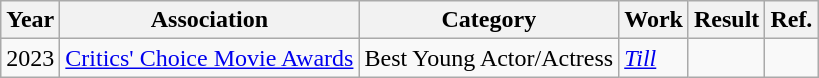<table class="wikitable">
<tr>
<th>Year</th>
<th>Association</th>
<th>Category</th>
<th>Work</th>
<th>Result</th>
<th>Ref.</th>
</tr>
<tr>
<td>2023</td>
<td><a href='#'>Critics' Choice Movie Awards</a></td>
<td>Best Young Actor/Actress</td>
<td><a href='#'><em>Till</em></a></td>
<td></td>
<td></td>
</tr>
</table>
